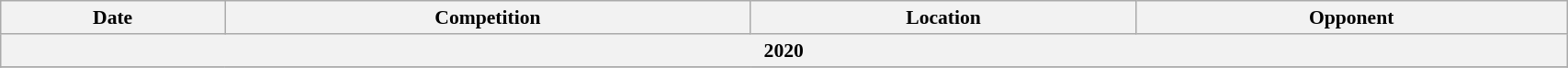<table class="wikitable" style="font-size: 90%; width:90%">
<tr>
<th>Date</th>
<th>Competition</th>
<th>Location</th>
<th>Opponent</th>
</tr>
<tr>
<th colspan=7>2020</th>
</tr>
<tr>
</tr>
</table>
